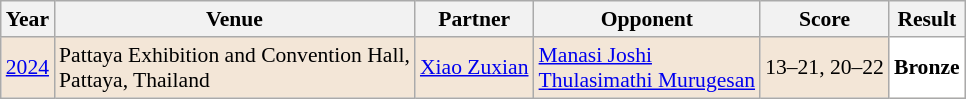<table class="sortable wikitable" style="font-size: 90%;">
<tr>
<th>Year</th>
<th>Venue</th>
<th>Partner</th>
<th>Opponent</th>
<th>Score</th>
<th>Result</th>
</tr>
<tr style="background:#F3E6D7">
<td align="center"><a href='#'>2024</a></td>
<td align="left">Pattaya Exhibition and Convention Hall,<br>Pattaya, Thailand</td>
<td align="left"> <a href='#'>Xiao Zuxian</a></td>
<td align="left"> <a href='#'>Manasi Joshi</a><br> <a href='#'>Thulasimathi Murugesan</a></td>
<td align="left">13–21, 20–22</td>
<td style="text-align:left; background:white"> <strong>Bronze</strong></td>
</tr>
</table>
